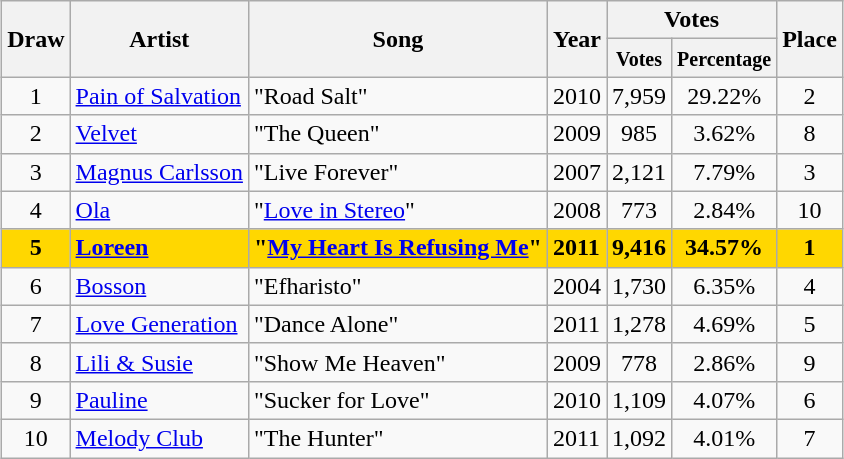<table class="sortable wikitable" style="margin: 1em auto 1em auto; text-align:center;">
<tr>
<th rowspan="2">Draw</th>
<th rowspan="2">Artist</th>
<th rowspan="2">Song</th>
<th rowspan="2">Year</th>
<th colspan="2" class="unsortable">Votes</th>
<th rowspan="2">Place</th>
</tr>
<tr>
<th><small>Votes</small></th>
<th><small>Percentage</small></th>
</tr>
<tr>
<td>1</td>
<td align="left"><a href='#'>Pain of Salvation</a></td>
<td align="left">"Road Salt"</td>
<td align="left">2010</td>
<td>7,959</td>
<td>29.22%</td>
<td>2</td>
</tr>
<tr>
<td>2</td>
<td align="left"><a href='#'>Velvet</a></td>
<td align="left">"The Queen"</td>
<td align="left">2009</td>
<td>985</td>
<td>3.62%</td>
<td>8</td>
</tr>
<tr>
<td>3</td>
<td align="left"><a href='#'>Magnus Carlsson</a></td>
<td align="left">"Live Forever"</td>
<td align="left">2007</td>
<td>2,121</td>
<td>7.79%</td>
<td>3</td>
</tr>
<tr>
<td>4</td>
<td align="left"><a href='#'>Ola</a></td>
<td align="left">"<a href='#'>Love in Stereo</a>"</td>
<td align="left">2008</td>
<td>773</td>
<td>2.84%</td>
<td>10</td>
</tr>
<tr style="font-weight:bold;background:gold;">
<td><strong>5</strong></td>
<td align="left"><strong><a href='#'>Loreen</a></strong></td>
<td align="left"><strong>"<a href='#'>My Heart Is Refusing Me</a>"</strong></td>
<td align="left"><strong>2011</strong></td>
<td><strong>9,416</strong></td>
<td><strong>34.57%</strong></td>
<td><strong>1</strong></td>
</tr>
<tr>
<td>6</td>
<td align="left"><a href='#'>Bosson</a></td>
<td align="left">"Efharisto"</td>
<td align="left">2004</td>
<td>1,730</td>
<td>6.35%</td>
<td>4</td>
</tr>
<tr>
<td>7</td>
<td align="left"><a href='#'>Love Generation</a></td>
<td align="left">"Dance Alone"</td>
<td align="left">2011</td>
<td>1,278</td>
<td>4.69%</td>
<td>5</td>
</tr>
<tr>
<td>8</td>
<td align="left"><a href='#'>Lili & Susie</a></td>
<td align="left">"Show Me Heaven"</td>
<td align="left">2009</td>
<td>778</td>
<td>2.86%</td>
<td>9</td>
</tr>
<tr>
<td>9</td>
<td align="left"><a href='#'>Pauline</a></td>
<td align="left">"Sucker for Love"</td>
<td align="left">2010</td>
<td>1,109</td>
<td>4.07%</td>
<td>6</td>
</tr>
<tr>
<td>10</td>
<td align="left"><a href='#'>Melody Club</a></td>
<td align="left">"The Hunter"</td>
<td align="left">2011</td>
<td>1,092</td>
<td>4.01%</td>
<td>7</td>
</tr>
</table>
